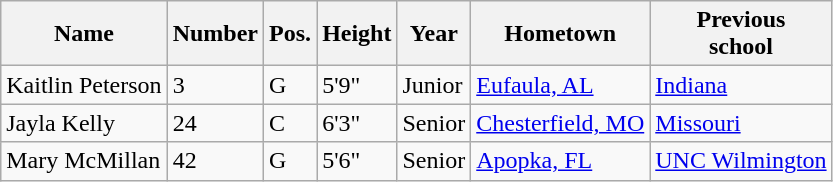<table class="wikitable sortable" border="1">
<tr>
<th>Name</th>
<th>Number</th>
<th>Pos.</th>
<th>Height</th>
<th>Year</th>
<th>Hometown</th>
<th class="unsortable">Previous<br>school</th>
</tr>
<tr>
<td>Kaitlin Peterson</td>
<td>3</td>
<td>G</td>
<td>5'9"</td>
<td>Junior</td>
<td><a href='#'>Eufaula, AL</a></td>
<td><a href='#'>Indiana</a></td>
</tr>
<tr>
<td>Jayla Kelly</td>
<td>24</td>
<td>C</td>
<td>6'3"</td>
<td>Senior</td>
<td><a href='#'>Chesterfield, MO</a></td>
<td><a href='#'>Missouri</a></td>
</tr>
<tr>
<td>Mary McMillan</td>
<td>42</td>
<td>G</td>
<td>5'6"</td>
<td>Senior</td>
<td><a href='#'>Apopka, FL</a></td>
<td><a href='#'>UNC Wilmington</a></td>
</tr>
</table>
